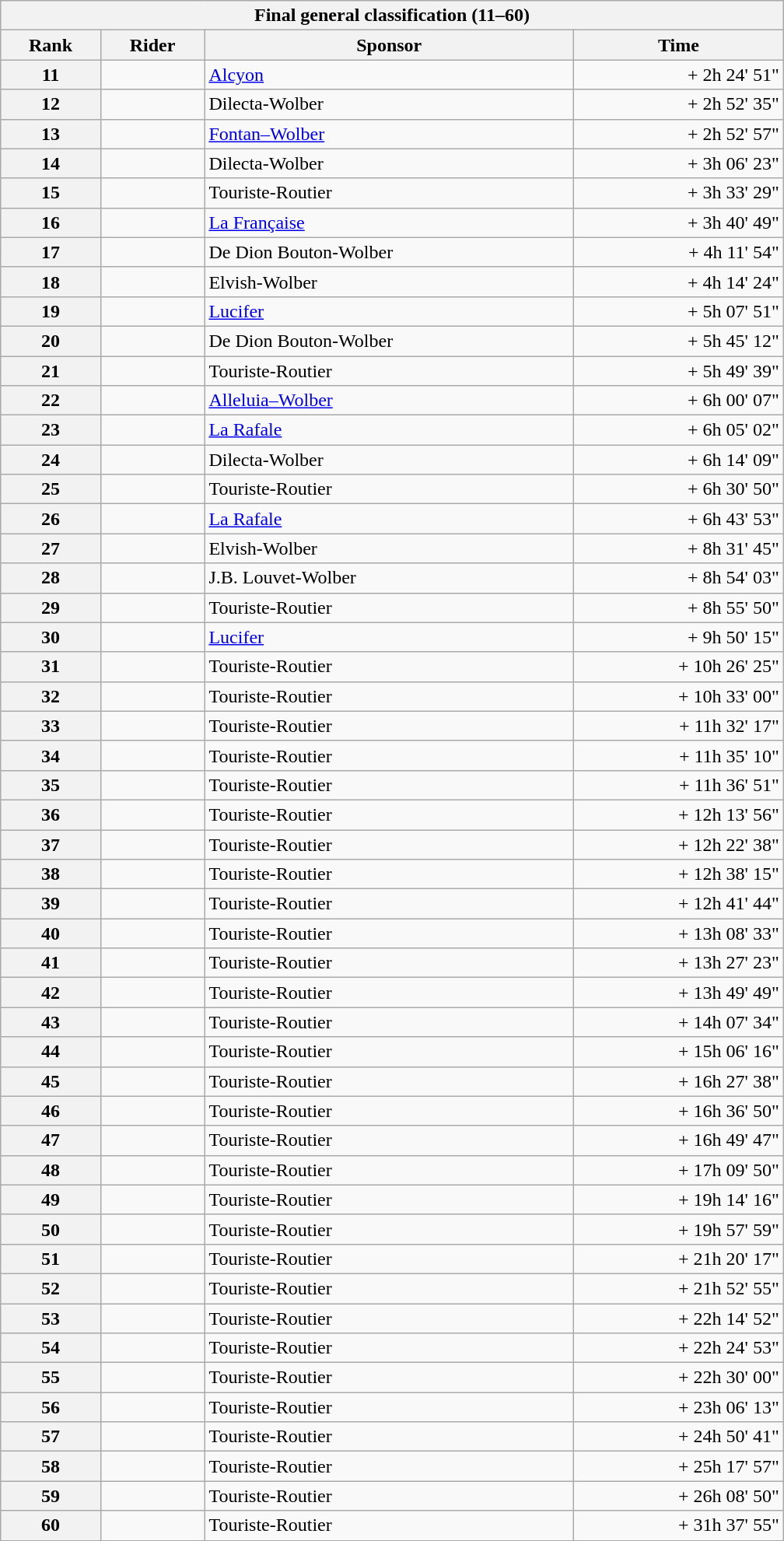<table class="collapsible collapsed wikitable" style="width:42em;margin-top:-1px;">
<tr>
<th scope="col" colspan="4">Final general classification (11–60)</th>
</tr>
<tr>
<th scope="col">Rank</th>
<th scope="col">Rider</th>
<th scope="col">Sponsor</th>
<th scope="col">Time</th>
</tr>
<tr>
<th scope="row">11</th>
<td></td>
<td><a href='#'>Alcyon</a></td>
<td style="text-align:right;">+ 2h 24' 51"</td>
</tr>
<tr>
<th scope="row">12</th>
<td></td>
<td>Dilecta-Wolber</td>
<td style="text-align:right;">+ 2h 52' 35"</td>
</tr>
<tr>
<th scope="row">13</th>
<td></td>
<td><a href='#'>Fontan–Wolber</a></td>
<td style="text-align:right;">+ 2h 52' 57"</td>
</tr>
<tr>
<th scope="row">14</th>
<td></td>
<td>Dilecta-Wolber</td>
<td style="text-align:right;">+ 3h 06' 23"</td>
</tr>
<tr>
<th scope="row">15</th>
<td></td>
<td>Touriste-Routier</td>
<td style="text-align:right;">+ 3h 33' 29"</td>
</tr>
<tr>
<th scope="row">16</th>
<td></td>
<td><a href='#'>La Française</a></td>
<td style="text-align:right;">+ 3h 40' 49"</td>
</tr>
<tr>
<th scope="row">17</th>
<td></td>
<td>De Dion Bouton-Wolber</td>
<td style="text-align:right;">+ 4h 11' 54"</td>
</tr>
<tr>
<th scope="row">18</th>
<td></td>
<td>Elvish-Wolber</td>
<td style="text-align:right;">+ 4h 14' 24"</td>
</tr>
<tr>
<th scope="row">19</th>
<td></td>
<td><a href='#'>Lucifer</a></td>
<td style="text-align:right;">+ 5h 07' 51"</td>
</tr>
<tr>
<th scope="row">20</th>
<td></td>
<td>De Dion Bouton-Wolber</td>
<td style="text-align:right;">+ 5h 45' 12"</td>
</tr>
<tr>
<th scope="row">21</th>
<td></td>
<td>Touriste-Routier</td>
<td style="text-align:right;">+ 5h 49' 39"</td>
</tr>
<tr>
<th scope="row">22</th>
<td></td>
<td><a href='#'>Alleluia–Wolber</a></td>
<td style="text-align:right;">+ 6h 00' 07"</td>
</tr>
<tr>
<th scope="row">23</th>
<td></td>
<td><a href='#'>La Rafale</a></td>
<td style="text-align:right;">+ 6h 05' 02"</td>
</tr>
<tr>
<th scope="row">24</th>
<td></td>
<td>Dilecta-Wolber</td>
<td style="text-align:right;">+ 6h 14' 09"</td>
</tr>
<tr>
<th scope="row">25</th>
<td></td>
<td>Touriste-Routier</td>
<td style="text-align:right;">+ 6h 30' 50"</td>
</tr>
<tr>
<th scope="row">26</th>
<td></td>
<td><a href='#'>La Rafale</a></td>
<td style="text-align:right;">+ 6h 43' 53"</td>
</tr>
<tr>
<th scope="row">27</th>
<td></td>
<td>Elvish-Wolber</td>
<td style="text-align:right;">+ 8h 31' 45"</td>
</tr>
<tr>
<th scope="row">28</th>
<td></td>
<td>J.B. Louvet-Wolber</td>
<td style="text-align:right;">+ 8h 54' 03"</td>
</tr>
<tr>
<th scope="row">29</th>
<td></td>
<td>Touriste-Routier</td>
<td style="text-align:right;">+ 8h 55' 50"</td>
</tr>
<tr>
<th scope="row">30</th>
<td></td>
<td><a href='#'>Lucifer</a></td>
<td style="text-align:right;">+ 9h 50' 15"</td>
</tr>
<tr>
<th scope="row">31</th>
<td></td>
<td>Touriste-Routier</td>
<td style="text-align:right;">+ 10h 26' 25"</td>
</tr>
<tr>
<th scope="row">32</th>
<td></td>
<td>Touriste-Routier</td>
<td style="text-align:right;">+ 10h 33' 00"</td>
</tr>
<tr>
<th scope="row">33</th>
<td></td>
<td>Touriste-Routier</td>
<td style="text-align:right;">+ 11h 32' 17"</td>
</tr>
<tr>
<th scope="row">34</th>
<td></td>
<td>Touriste-Routier</td>
<td style="text-align:right;">+ 11h 35' 10"</td>
</tr>
<tr>
<th scope="row">35</th>
<td></td>
<td>Touriste-Routier</td>
<td style="text-align:right;">+ 11h 36' 51"</td>
</tr>
<tr>
<th scope="row">36</th>
<td></td>
<td>Touriste-Routier</td>
<td style="text-align:right;">+ 12h 13' 56"</td>
</tr>
<tr>
<th scope="row">37</th>
<td></td>
<td>Touriste-Routier</td>
<td style="text-align:right;">+ 12h 22' 38"</td>
</tr>
<tr>
<th scope="row">38</th>
<td></td>
<td>Touriste-Routier</td>
<td style="text-align:right;">+ 12h 38' 15"</td>
</tr>
<tr>
<th scope="row">39</th>
<td></td>
<td>Touriste-Routier</td>
<td style="text-align:right;">+ 12h 41' 44"</td>
</tr>
<tr>
<th scope="row">40</th>
<td></td>
<td>Touriste-Routier</td>
<td style="text-align:right;">+ 13h 08' 33"</td>
</tr>
<tr>
<th scope="row">41</th>
<td></td>
<td>Touriste-Routier</td>
<td style="text-align:right;">+ 13h 27' 23"</td>
</tr>
<tr>
<th scope="row">42</th>
<td></td>
<td>Touriste-Routier</td>
<td style="text-align:right;">+ 13h 49' 49"</td>
</tr>
<tr>
<th scope="row">43</th>
<td></td>
<td>Touriste-Routier</td>
<td style="text-align:right;">+ 14h 07' 34"</td>
</tr>
<tr>
<th scope="row">44</th>
<td></td>
<td>Touriste-Routier</td>
<td style="text-align:right;">+ 15h 06' 16"</td>
</tr>
<tr>
<th scope="row">45</th>
<td></td>
<td>Touriste-Routier</td>
<td style="text-align:right;">+ 16h 27' 38"</td>
</tr>
<tr>
<th scope="row">46</th>
<td></td>
<td>Touriste-Routier</td>
<td style="text-align:right;">+ 16h 36' 50"</td>
</tr>
<tr>
<th scope="row">47</th>
<td></td>
<td>Touriste-Routier</td>
<td style="text-align:right;">+ 16h 49' 47"</td>
</tr>
<tr>
<th scope="row">48</th>
<td></td>
<td>Touriste-Routier</td>
<td style="text-align:right;">+ 17h 09' 50"</td>
</tr>
<tr>
<th scope="row">49</th>
<td></td>
<td>Touriste-Routier</td>
<td style="text-align:right;">+ 19h 14' 16"</td>
</tr>
<tr>
<th scope="row">50</th>
<td></td>
<td>Touriste-Routier</td>
<td style="text-align:right;">+ 19h 57' 59"</td>
</tr>
<tr>
<th scope="row">51</th>
<td></td>
<td>Touriste-Routier</td>
<td style="text-align:right;">+ 21h 20' 17"</td>
</tr>
<tr>
<th scope="row">52</th>
<td></td>
<td>Touriste-Routier</td>
<td style="text-align:right;">+ 21h 52' 55"</td>
</tr>
<tr>
<th scope="row">53</th>
<td></td>
<td>Touriste-Routier</td>
<td style="text-align:right;">+ 22h 14' 52"</td>
</tr>
<tr>
<th scope="row">54</th>
<td></td>
<td>Touriste-Routier</td>
<td style="text-align:right;">+ 22h 24' 53"</td>
</tr>
<tr>
<th scope="row">55</th>
<td></td>
<td>Touriste-Routier</td>
<td style="text-align:right;">+ 22h 30' 00"</td>
</tr>
<tr>
<th scope="row">56</th>
<td></td>
<td>Touriste-Routier</td>
<td style="text-align:right;">+ 23h 06' 13"</td>
</tr>
<tr>
<th scope="row">57</th>
<td></td>
<td>Touriste-Routier</td>
<td style="text-align:right;">+ 24h 50' 41"</td>
</tr>
<tr>
<th scope="row">58</th>
<td></td>
<td>Touriste-Routier</td>
<td style="text-align:right;">+ 25h 17' 57"</td>
</tr>
<tr>
<th scope="row">59</th>
<td></td>
<td>Touriste-Routier</td>
<td style="text-align:right;">+ 26h 08' 50"</td>
</tr>
<tr>
<th scope="row">60</th>
<td></td>
<td>Touriste-Routier</td>
<td style="text-align:right;">+ 31h 37' 55"</td>
</tr>
</table>
